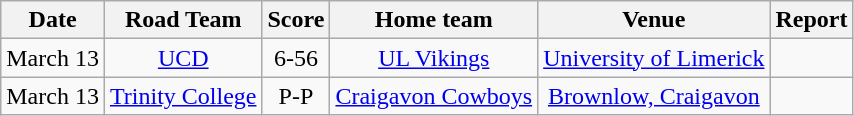<table class="wikitable" "align=center">
<tr>
<th>Date</th>
<th>Road Team</th>
<th>Score</th>
<th>Home team</th>
<th>Venue</th>
<th>Report</th>
</tr>
<tr>
<td style="text-align:center;">March 13</td>
<td style="text-align:center;"><a href='#'>UCD</a></td>
<td style="text-align:center;">6-56</td>
<td style="text-align:center;"><a href='#'>UL Vikings</a></td>
<td style="text-align:center;"><a href='#'>University of Limerick</a></td>
<td style="text-align:center;"></td>
</tr>
<tr>
<td style="text-align:center;">March 13</td>
<td style="text-align:center;"><a href='#'>Trinity College</a></td>
<td style="text-align:center;">P-P</td>
<td style="text-align:center;"><a href='#'>Craigavon Cowboys</a></td>
<td style="text-align:center;"><a href='#'>Brownlow, Craigavon</a></td>
<td style="text-align:center;"></td>
</tr>
</table>
